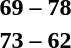<table style="text-align:center">
<tr>
<th width=200></th>
<th width=100></th>
<th width=200></th>
</tr>
<tr>
<td align=right></td>
<td><strong>69 – 78</strong></td>
<td align=left><strong></strong></td>
</tr>
<tr>
<td align=right><strong></strong></td>
<td><strong>73 – 62</strong></td>
<td align=left></td>
</tr>
</table>
